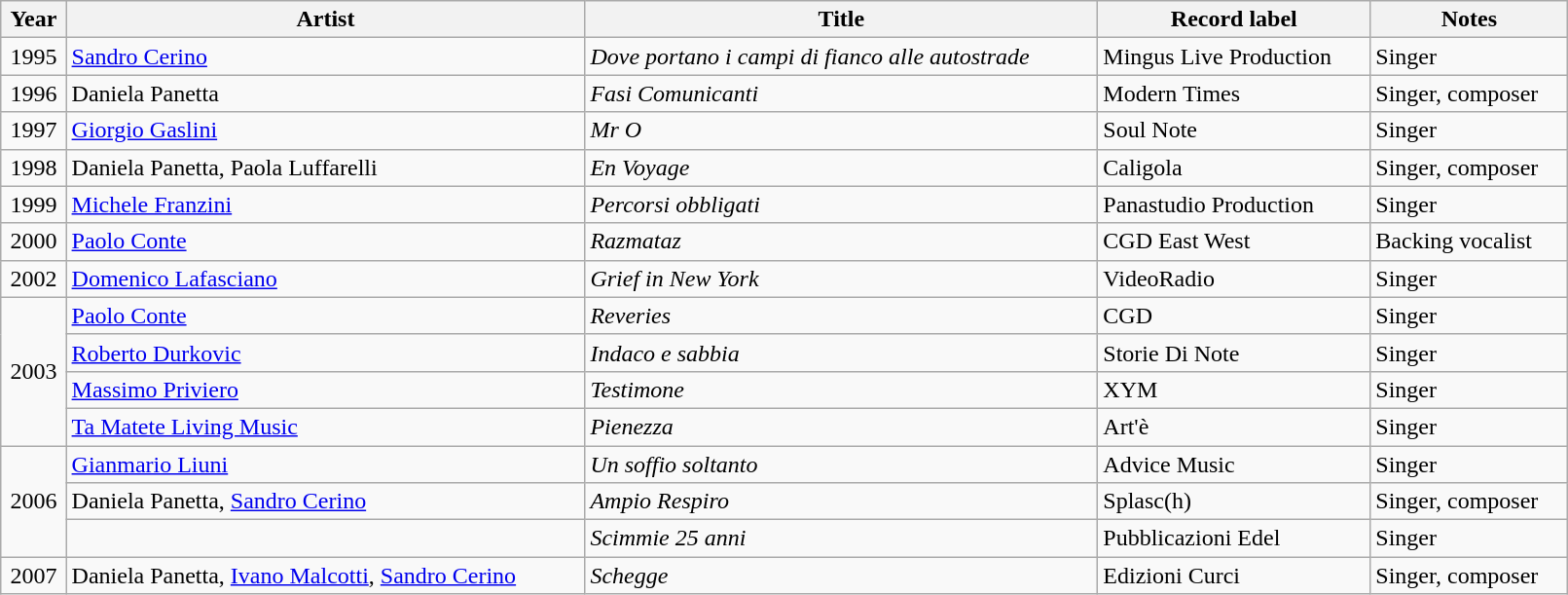<table class="wikitable" style="width:85%;">
<tr>
<th>Year</th>
<th>Artist</th>
<th>Title</th>
<th>Record label</th>
<th>Notes</th>
</tr>
<tr>
<td style="text-align:center;">1995</td>
<td><a href='#'>Sandro Cerino</a></td>
<td><em>Dove portano i campi di fianco alle autostrade</em></td>
<td>Mingus Live Production</td>
<td>Singer</td>
</tr>
<tr>
<td style="text-align:center;">1996</td>
<td>Daniela Panetta</td>
<td><em>Fasi Comunicanti</em></td>
<td>Modern Times</td>
<td>Singer, composer</td>
</tr>
<tr>
<td style="text-align:center;">1997</td>
<td><a href='#'>Giorgio Gaslini</a></td>
<td><em>Mr O</em></td>
<td>Soul Note</td>
<td>Singer</td>
</tr>
<tr>
<td style="text-align:center;">1998</td>
<td>Daniela Panetta, Paola Luffarelli</td>
<td><em>En Voyage</em></td>
<td>Caligola</td>
<td>Singer, composer</td>
</tr>
<tr>
<td style="text-align:center;">1999</td>
<td><a href='#'>Michele Franzini</a></td>
<td><em>Percorsi obbligati</em></td>
<td>Panastudio Production</td>
<td>Singer</td>
</tr>
<tr>
<td style="text-align:center;">2000</td>
<td><a href='#'>Paolo Conte</a></td>
<td><em>Razmataz</em></td>
<td>CGD East West</td>
<td>Backing vocalist</td>
</tr>
<tr>
<td style="text-align:center;">2002</td>
<td><a href='#'>Domenico Lafasciano</a></td>
<td><em>Grief in New York</em></td>
<td>VideoRadio</td>
<td>Singer</td>
</tr>
<tr>
<td rowspan="4" style="text-align:center;">2003</td>
<td><a href='#'>Paolo Conte</a></td>
<td><em>Reveries</em></td>
<td>CGD</td>
<td>Singer</td>
</tr>
<tr>
<td><a href='#'>Roberto Durkovic</a></td>
<td><em>Indaco e sabbia</em></td>
<td>Storie Di Note</td>
<td>Singer</td>
</tr>
<tr>
<td><a href='#'>Massimo Priviero</a></td>
<td><em>Testimone</em></td>
<td>XYM</td>
<td>Singer</td>
</tr>
<tr>
<td><a href='#'>Ta Matete Living Music</a></td>
<td><em>Pienezza</em></td>
<td>Art'è</td>
<td>Singer</td>
</tr>
<tr>
<td rowspan="3" style="text-align:center;">2006</td>
<td><a href='#'>Gianmario Liuni</a></td>
<td><em>Un soffio soltanto</em></td>
<td>Advice Music</td>
<td>Singer</td>
</tr>
<tr>
<td>Daniela Panetta, <a href='#'>Sandro Cerino</a></td>
<td><em>Ampio Respiro</em></td>
<td>Splasc(h)</td>
<td>Singer, composer</td>
</tr>
<tr>
<td></td>
<td><em>Scimmie 25 anni</em></td>
<td>Pubblicazioni Edel</td>
<td>Singer</td>
</tr>
<tr>
<td style="text-align:center;">2007</td>
<td>Daniela Panetta, <a href='#'>Ivano Malcotti</a>, <a href='#'>Sandro Cerino</a></td>
<td><em>Schegge</em></td>
<td>Edizioni Curci</td>
<td>Singer, composer</td>
</tr>
</table>
